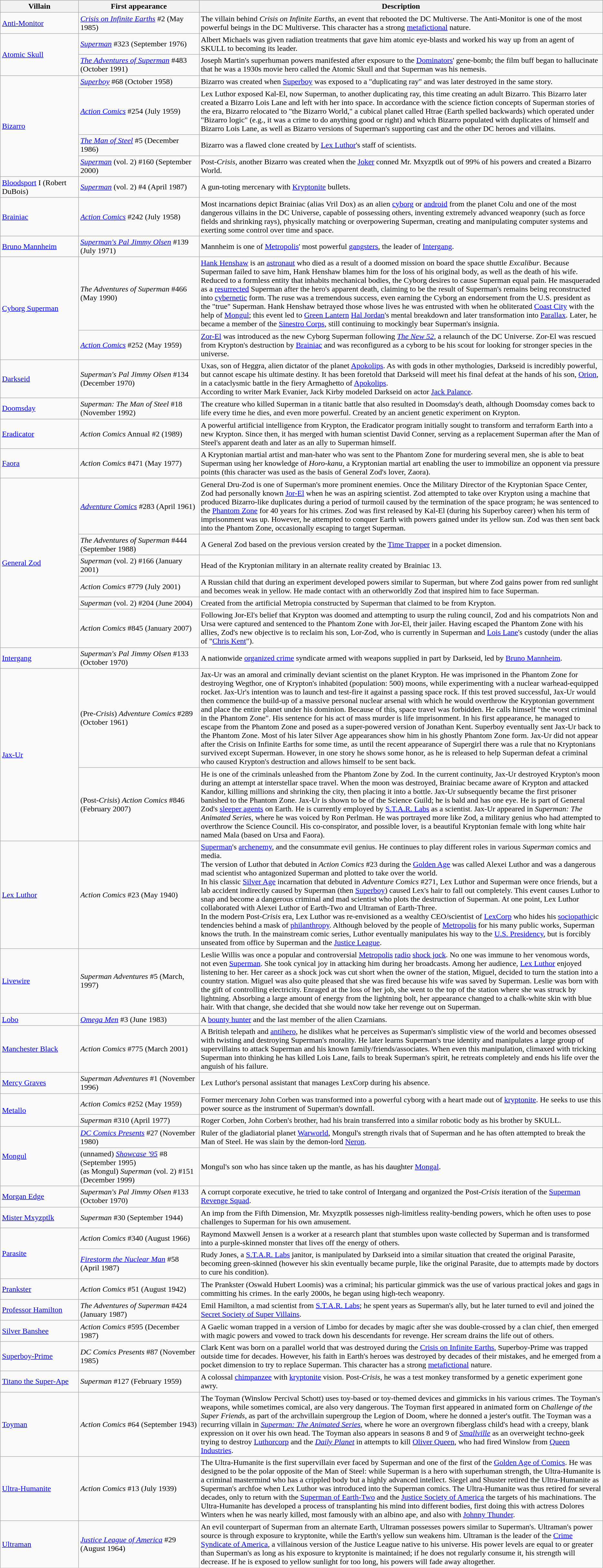<table class="wikitable">
<tr>
<th width="13%">Villain</th>
<th width="20%">First appearance</th>
<th width="67%">Description</th>
</tr>
<tr>
<td><a href='#'>Anti-Monitor</a></td>
<td><em><a href='#'>Crisis on Infinite Earths</a></em> #2 (May 1985)</td>
<td>The villain behind <em>Crisis on Infinite Earths</em>, an event that rebooted the DC Multiverse. The Anti-Monitor is one of the most powerful beings in the DC Multiverse. This character has a strong <a href='#'>metafictional</a> nature.</td>
</tr>
<tr>
<td rowspan="2"><a href='#'>Atomic Skull</a></td>
<td><em><a href='#'>Superman</a></em> #323 (September 1976)</td>
<td>Albert Michaels was given radiation treatments that gave him atomic eye-blasts and worked his way up from an agent of SKULL to becoming its leader.</td>
</tr>
<tr>
<td><em><a href='#'>The Adventures of Superman</a></em> #483 (October 1991)</td>
<td>Joseph Martin's superhuman powers manifested after exposure to the <a href='#'>Dominators</a>' gene-bomb; the film buff began to hallucinate that he was a 1930s movie hero called the Atomic Skull and that Superman was his nemesis.</td>
</tr>
<tr>
<td rowspan="4"><a href='#'>Bizarro</a></td>
<td><em><a href='#'>Superboy</a></em> #68 (October 1958)</td>
<td>Bizarro was created when <a href='#'>Superboy</a> was exposed to a "duplicating ray" and was later destroyed in the same story.</td>
</tr>
<tr>
<td><em><a href='#'>Action Comics</a></em> #254 (July 1959)</td>
<td>Lex Luthor exposed Kal-El, now Superman, to another duplicating ray, this time creating an adult Bizarro. This Bizarro later created a Bizarro Lois Lane and left with her into space. In accordance with the science fiction concepts of Superman stories of the era, Bizarro relocated to "the Bizarro World," a cubical planet called Htrae (Earth spelled backwards) which operated under "Bizarro logic" (e.g., it was a crime to do anything good or right) and which Bizarro populated with duplicates of himself and Bizarro Lois Lane, as well as Bizarro versions of Superman's supporting cast and the other DC heroes and villains.</td>
</tr>
<tr>
<td><em><a href='#'>The Man of Steel</a></em> #5 (December 1986)</td>
<td>Bizarro was a flawed clone created by <a href='#'>Lex Luthor</a>'s staff of scientists.</td>
</tr>
<tr>
<td><em><a href='#'>Superman</a></em> (vol. 2) #160 (September 2000)</td>
<td>Post-<em>Crisis</em>, another Bizarro was created when the <a href='#'>Joker</a> conned Mr. Mxyzptlk out of 99% of his powers and created a Bizarro World.</td>
</tr>
<tr>
<td><a href='#'>Bloodsport</a> I (Robert DuBois)</td>
<td><em><a href='#'>Superman</a></em> (vol. 2) #4 (April 1987)</td>
<td>A gun-toting mercenary with <a href='#'>Kryptonite</a> bullets.</td>
</tr>
<tr>
<td><a href='#'>Brainiac</a></td>
<td><em><a href='#'>Action Comics</a></em> #242 (July 1958)</td>
<td>Most incarnations depict Brainiac (alias Vril Dox) as an alien <a href='#'>cyborg</a> or <a href='#'>android</a> from the planet Colu and one of the most dangerous villains in the DC Universe, capable of possessing others, inventing extremely advanced weaponry (such as force fields and shrinking rays), physically matching or overpowering Superman, creating and manipulating computer systems and exerting some control over time and space.</td>
</tr>
<tr>
<td><a href='#'>Bruno Mannheim</a></td>
<td><em><a href='#'>Superman's Pal Jimmy Olsen</a></em> #139 (July 1971)</td>
<td>Mannheim is one of <a href='#'>Metropolis</a>' most powerful <a href='#'>gangsters</a>, the leader of <a href='#'>Intergang</a>.</td>
</tr>
<tr>
<td rowspan="2"><a href='#'>Cyborg Superman</a></td>
<td><em>The Adventures of Superman</em> #466 (May 1990)</td>
<td><a href='#'>Hank Henshaw</a> is an <a href='#'>astronaut</a> who died as a result of a doomed mission on board the space shuttle <em>Excalibur</em>. Because Superman failed to save him, Hank Henshaw blames him for the loss of his original body, as well as the death of his wife. Reduced to a formless entity that inhabits mechanical bodies, the Cyborg desires to cause Superman equal pain. He masqueraded as a <a href='#'>resurrected</a> Superman after the hero's apparent death, claiming to be the result of Superman's remains being reconstructed into <a href='#'>cybernetic</a> form. The ruse was a tremendous success, even earning the Cyborg an endorsement from the U.S. president as the "true" Superman. Hank Henshaw betrayed those whose lives he was entrusted with when he obliterated <a href='#'>Coast City</a> with the help of <a href='#'>Mongul</a>; this event led to <a href='#'>Green Lantern</a> <a href='#'>Hal Jordan</a>'s mental breakdown and later transformation into <a href='#'>Parallax</a>. Later, he became a member of the <a href='#'>Sinestro Corps</a>, still continuing to mockingly bear Superman's insignia.</td>
</tr>
<tr>
<td><em><a href='#'>Action Comics</a></em> #252 (May 1959)</td>
<td><a href='#'>Zor-El</a> was introduced as the new Cyborg Superman following <em><a href='#'>The New 52</a></em>, a relaunch of the DC Universe. Zor-El was rescued from Krypton's destruction by <a href='#'>Brainiac</a> and was reconfigured as a cyborg to be his scout for looking for stronger species in the universe.</td>
</tr>
<tr>
<td><a href='#'>Darkseid</a></td>
<td><em>Superman's Pal Jimmy Olsen</em> #134 (December 1970)</td>
<td>Uxas, son of Heggra, alien dictator of the planet <a href='#'>Apokolips</a>. As with gods in other mythologies, Darkseid is incredibly powerful, but cannot escape his ultimate destiny. It has been foretold that Darkseid will meet his final defeat at the hands of his son, <a href='#'>Orion</a>, in a cataclysmic battle in the fiery Armaghetto of <a href='#'>Apokolips</a>.<br>According to writer Mark Evanier, Jack Kirby modeled Darkseid on actor <a href='#'>Jack Palance</a>.</td>
</tr>
<tr>
<td><a href='#'>Doomsday</a></td>
<td><em>Superman: The Man of Steel</em> #18 (November 1992)</td>
<td>The creature who killed Superman in a titanic battle that also resulted in Doomsday's death, although Doomsday comes back to life every time he dies, and even more powerful. Created by an ancient genetic experiment on Krypton.</td>
</tr>
<tr>
<td><a href='#'>Eradicator</a></td>
<td><em>Action Comics</em> Annual #2 (1989)</td>
<td>A powerful artificial intelligence from Krypton, the Eradicator program initially sought to transform and terraform Earth into a new Krypton. Since then, it has merged with human scientist David Conner, serving as a replacement Superman after the Man of Steel's apparent death and later as an ally to Superman himself.</td>
</tr>
<tr>
<td><a href='#'>Faora</a></td>
<td><em>Action Comics</em> #471 (May 1977)</td>
<td>A Kryptonian martial artist and man-hater who was sent to the Phantom Zone for murdering several men, she is able to beat Superman using her knowledge of <em>Horo-kanu</em>, a Kryptonian martial art enabling the user to immobilize an opponent via pressure points (this character was used as the basis of General Zod's lover, Zaora).</td>
</tr>
<tr>
<td rowspan="6"><a href='#'>General Zod</a></td>
<td><em><a href='#'>Adventure Comics</a></em> #283 (April 1961)</td>
<td>General Dru-Zod is one of Superman's more prominent enemies. Once the Military Director of the Kryptonian Space Center, Zod had personally known <a href='#'>Jor-El</a> when he was an aspiring scientist. Zod attempted to take over Krypton using a machine that produced Bizarro-like duplicates during a period of turmoil caused by the termination of the space program; he was sentenced to the <a href='#'>Phantom Zone</a> for 40 years for his crimes. Zod was first released by Kal-El (during his Superboy career) when his term of imprisonment was up. However, he attempted to conquer Earth with powers gained under its yellow sun. Zod was then sent back into the Phantom Zone, occasionally escaping to target Superman.</td>
</tr>
<tr>
<td><em>The Adventures of Superman</em> #444 (September 1988)</td>
<td>A General Zod based on the previous version created by the <a href='#'>Time Trapper</a> in a pocket dimension.</td>
</tr>
<tr>
<td><em>Superman</em> (vol. 2) #166 (January 2001)</td>
<td>Head of the Kryptonian military in an alternate reality created by Brainiac 13.</td>
</tr>
<tr>
<td><em>Action Comics</em> #779 (July 2001)</td>
<td>A Russian child that during an experiment developed powers similar to Superman, but where Zod gains power from red sunlight and becomes weak in yellow. He made contact with an otherworldly Zod that inspired him to face Superman.</td>
</tr>
<tr>
<td><em>Superman</em> (vol. 2) #204 (June 2004)</td>
<td>Created from the artificial Metropia constructed by Superman that claimed to be from Krypton.</td>
</tr>
<tr>
<td><em>Action Comics</em> #845 (January 2007)</td>
<td>Following Jor-El's belief that Krypton was doomed and attempting to usurp the ruling council, Zod and his compatriots Non and Ursa were captured and sentenced to the Phantom Zone with Jor-El, their jailer. Having escaped the Phantom Zone with his allies, Zod's new objective is to reclaim his son, Lor-Zod, who is currently in Superman and <a href='#'>Lois Lane</a>'s custody (under the alias of "<a href='#'>Chris Kent</a>").</td>
</tr>
<tr>
<td><a href='#'>Intergang</a></td>
<td><em>Superman's Pal Jimmy Olsen</em> #133 (October 1970)</td>
<td>A nationwide <a href='#'>organized crime</a> syndicate armed with weapons supplied in part by Darkseid, led by <a href='#'>Bruno Mannheim</a>.</td>
</tr>
<tr>
<td rowspan="2"><a href='#'>Jax-Ur</a></td>
<td>(Pre-<em>Crisis</em>) <em>Adventure Comics</em> #289 (October 1961)</td>
<td>Jax-Ur was an amoral and criminally deviant scientist on the planet Krypton. He was imprisoned in the Phantom Zone for destroying Wegthor, one of Krypton's inhabited (population: 500) moons, while experimenting with a nuclear warhead-equipped rocket. Jax-Ur's intention was to launch and test-fire it against a passing space rock. If this test proved successful, Jax-Ur would then commence the build-up of a massive personal nuclear arsenal with which he would overthrow the Kryptonian government and place the entire planet under his dominion. Because of this, space travel was forbidden. He calls himself "the worst criminal in the Phantom Zone". His sentence for his act of mass murder is life imprisonment. In his first appearance, he managed to escape from the Phantom Zone and posed as a super-powered version of Jonathan Kent. Superboy eventually sent Jax-Ur back to the Phantom Zone. Most of his later Silver Age appearances show him in his ghostly Phantom Zone form. Jax-Ur did not appear after the Crisis on Infinite Earths for some time, as until the recent appearance of Supergirl there was a rule that no Kryptonians survived except Superman. However, in one story he shows some honor, as he is released to help Superman defeat a criminal who caused Krypton's destruction and allows himself to be sent back.</td>
</tr>
<tr>
<td>(Post-<em>Crisis</em>) <em>Action Comics</em> #846 (February 2007)</td>
<td>He is one of the criminals unleashed from the Phantom Zone by Zod. In the current continuity, Jax-Ur destroyed Krypton's moon during an attempt at interstellar space travel. When the moon was destroyed, Brainiac became aware of Krypton and attacked Kandor, killing millions and shrinking the city, then placing it into a bottle. Jax-Ur subsequently became the first prisoner banished to the Phantom Zone. Jax-Ur is shown to be of the Science Guild; he is bald and has one eye. He is part of General Zod's <a href='#'>sleeper agents</a> on Earth. He is currently employed by <a href='#'>S.T.A.R. Labs</a> as a scientist. Jax-Ur appeared in <em>Superman: The Animated Series</em>, where he was voiced by Ron Perlman. He was portrayed more like Zod, a military genius who had attempted to overthrow the Science Council. His co-conspirator, and possible lover, is a beautiful Kryptonian female with long white hair named Mala (based on Ursa and Faora).</td>
</tr>
<tr>
<td><a href='#'>Lex Luthor</a></td>
<td><em>Action Comics</em> #23 (May 1940)</td>
<td><a href='#'>Superman</a>'s <a href='#'>archenemy</a>, and the consummate evil genius. He continues to play different roles in various <em>Superman</em> comics and media.<br>The version of Luthor that debuted in <em>Action Comics</em> #23 during the <a href='#'>Golden Age</a> was called Alexei Luthor and was a dangerous mad scientist who antagonized Superman and plotted to take over the world.<br>In his classic <a href='#'>Silver Age</a> incarnation that debuted in <em>Adventure Comics</em> #271, Lex Luthor and Superman were once friends, but a lab accident indirectly caused by Superman (then <a href='#'>Superboy</a>) caused Lex's hair to fall out completely. This event causes Luthor to snap and become a dangerous criminal and mad scientist who plots the destruction of Superman. At one point, Lex Luthor collaborated with Alexei Luthor of Earth-Two and Ultraman of Earth-Three.<br>In the modern Post-<em>Crisis</em> era, Lex Luthor was re-envisioned as a wealthy CEO/scientist of <a href='#'>LexCorp</a> who hides his <a href='#'>sociopathic</a>ic tendencies behind a mask of <a href='#'>philanthropy</a>. Although beloved by the people of <a href='#'>Metropolis</a> for his many public works, Superman knows the truth. In the mainstream comic series, Luthor eventually manipulates his way to the <a href='#'>U.S. Presidency</a>, but is forcibly unseated from office by Superman and the <a href='#'>Justice League</a>.</td>
</tr>
<tr>
<td><a href='#'>Livewire</a></td>
<td><em>Superman Adventures</em> #5 (March, 1997)</td>
<td>Leslie Willis was once a popular and controversial <a href='#'>Metropolis</a> <a href='#'>radio</a> <a href='#'>shock jock</a>. No one was immune to her venomous words, not even <a href='#'>Superman</a>. She took cynical joy in attacking him during her broadcasts. Among her audience, <a href='#'>Lex Luthor</a> enjoyed listening to her. Her career as a shock jock was cut short when the owner of the station, Miguel, decided to turn the station into a country station. Miguel was also quite pleased that she was fired because his wife was saved by Superman. Leslie was born with the gift of controlling electricity. Enraged at the loss of her job, she went to the top of the station where she was struck by lightning. Absorbing a large amount of energy from the lightning bolt, her appearance changed to a chalk-white skin with blue hair. With that change, she decided that she would now take her revenge out on Superman.</td>
</tr>
<tr>
<td><a href='#'>Lobo</a></td>
<td><em><a href='#'>Omega Men</a></em> #3 (June 1983)</td>
<td>A <a href='#'>bounty hunter</a> and the last member of the alien Czarnians.</td>
</tr>
<tr>
<td><a href='#'>Manchester Black</a></td>
<td><em>Action Comics</em> #775 (March 2001)</td>
<td>A British telepath and <a href='#'>antihero</a>, he dislikes what he perceives as Superman's simplistic view of the world and becomes obsessed with twisting and destroying Superman's morality. He later learns Superman's true identity and manipulates a large group of supervillains to attack Superman and his known family/friends/associates. When even this manipulation, climaxed with tricking Superman into thinking he has killed Lois Lane, fails to break Superman's spirit, he retreats completely and ends his life over the anguish of his failure.</td>
</tr>
<tr>
<td><a href='#'>Mercy Graves</a></td>
<td><em>Superman Adventures</em> #1 (November 1996) </td>
<td>Lex Luthor's personal assistant that manages LexCorp during his absence.</td>
</tr>
<tr>
<td rowspan="2"><a href='#'>Metallo</a></td>
<td><em>Action Comics</em> #252 (May 1959)</td>
<td>Former mercenary John Corben was transformed into a powerful cyborg with a heart made out of <a href='#'>kryptonite</a>. He seeks to use this power source as the instrument of Superman's downfall.</td>
</tr>
<tr>
<td><em>Superman</em> #310 (April 1977)</td>
<td>Roger Corben, John Corben's brother, had his brain transferred into a similar robotic body as his brother by SKULL.</td>
</tr>
<tr>
<td rowspan="2"><a href='#'>Mongul</a></td>
<td><em><a href='#'>DC Comics Presents</a></em> #27 (November 1980)</td>
<td>Ruler of the gladiatorial planet <a href='#'>Warworld</a>, Mongul's strength rivals that of Superman and he has often attempted to break the Man of Steel. He was slain by the demon-lord <a href='#'>Neron</a>.</td>
</tr>
<tr>
<td>(unnamed) <em><a href='#'>Showcase '95</a></em> #8 (September 1995)<br>(as Mongul) <em>Superman</em> (vol. 2) #151 (December 1999)</td>
<td>Mongul's son who has since taken up the mantle, as has his daughter <a href='#'>Mongal</a>.</td>
</tr>
<tr>
<td><a href='#'>Morgan Edge</a></td>
<td><em>Superman's Pal Jimmy Olsen</em> #133 (October 1970)</td>
<td>A corrupt corporate executive, he tried to take control of Intergang and organized the Post-<em>Crisis</em> iteration of the <a href='#'>Superman Revenge Squad</a>.</td>
</tr>
<tr>
<td><a href='#'>Mister Mxyzptlk</a></td>
<td><em>Superman</em> #30 (September 1944)</td>
<td>An imp from the Fifth Dimension, Mr. Mxyzptlk possesses nigh-limitless reality-bending powers, which he often uses to pose challenges to Superman for his own amusement.</td>
</tr>
<tr>
<td rowspan="2"><a href='#'>Parasite</a></td>
<td><em>Action Comics</em> #340 (August 1966)</td>
<td>Raymond Maxwell Jensen is a worker at a research plant that stumbles upon waste collected by Superman and is transformed into a purple-skinned monster that lives off the energy of others.</td>
</tr>
<tr>
<td><em><a href='#'>Firestorm the Nuclear Man</a></em> #58 (April 1987)</td>
<td>Rudy Jones, a <a href='#'>S.T.A.R. Labs</a> janitor, is manipulated by Darkseid into a similar situation that created the original Parasite, becoming green-skinned (however his skin eventually became purple, like the original Parasite, due to attempts made by doctors to cure his condition).</td>
</tr>
<tr>
<td><a href='#'>Prankster</a></td>
<td><em>Action Comics</em> #51 (August 1942)</td>
<td>The Prankster (Oswald Hubert Loomis) was a criminal; his particular gimmick was the use of various practical jokes and gags in committing his crimes. In the early 2000s, he began using high-tech weaponry.</td>
</tr>
<tr>
<td><a href='#'>Professor Hamilton</a></td>
<td><em>The Adventures of Superman</em> #424 (January 1987)</td>
<td>Emil Hamilton, a mad scientist from <a href='#'>S.T.A.R. Labs</a>; he spent years as Superman's ally, but he later turned to evil and joined the <a href='#'>Secret Society of Super Villains</a>.</td>
</tr>
<tr>
<td><a href='#'>Silver Banshee</a></td>
<td><em>Action Comics</em> #595 (December 1987)</td>
<td>A Gaelic woman trapped in a version of Limbo for decades by magic after she was double-crossed by a clan chief, then emerged with magic powers and vowed to track down his descendants for revenge. Her scream drains the life out of others.</td>
</tr>
<tr>
<td><a href='#'>Superboy-Prime</a></td>
<td><em>DC Comics Presents</em> #87 (November 1985)</td>
<td>Clark Kent was born on a parallel world that was destroyed during the <a href='#'>Crisis on Infinite Earths</a>, Superboy-Prime was trapped outside time for decades. However, his faith in Earth's heroes was destroyed by decades of their mistakes, and he emerged from a pocket dimension to try to replace Superman. This character has a strong <a href='#'>metafictional</a> nature.</td>
</tr>
<tr>
<td><a href='#'>Titano the Super-Ape</a></td>
<td><em>Superman</em> #127 (February 1959)</td>
<td>A colossal <a href='#'>chimpanzee</a> with <a href='#'>kryptonite</a> vision. Post-<em>Crisis</em>, he was a test monkey transformed by a genetic experiment gone awry.</td>
</tr>
<tr>
<td><a href='#'>Toyman</a></td>
<td><em>Action Comics</em> #64 (September 1943)</td>
<td>The Toyman (Winslow Percival Schott) uses toy-based or toy-themed devices and gimmicks in his various crimes. The Toyman's weapons, while sometimes comical, are also very dangerous. The Toyman first appeared in animated form on <em>Challenge of the Super Friends</em>, as part of the archvillain supergroup the Legion of Doom, where he donned a jester's outfit. The Toyman was a recurring villain in <em><a href='#'>Superman: The Animated Series</a></em>, where he wore an overgrown fiberglass child's head with a creepy, blank expression on it over his own head. The Toyman also appears in seasons 8 and 9 of <em><a href='#'>Smallville</a></em> as an overweight techno-geek trying to destroy <a href='#'>Luthorcorp</a> and the <em><a href='#'>Daily Planet</a></em> in attempts to kill <a href='#'>Oliver Queen</a>, who had fired Winslow from <a href='#'>Queen Industries</a>.</td>
</tr>
<tr>
<td><a href='#'>Ultra-Humanite</a></td>
<td><em>Action Comics</em> #13 (July 1939)</td>
<td>The Ultra-Humanite is the first supervillain ever faced by Superman and one of the first of the <a href='#'>Golden Age of Comics</a>. He was designed to be the polar opposite of the Man of Steel: while Superman is a hero with superhuman strength, the Ultra-Humanite is a criminal mastermind who has a crippled body but a highly advanced intellect. Siegel and Shuster retired the Ultra-Humanite as Superman's archfoe when Lex Luthor was introduced into the Superman comics. The Ultra-Humanite was thus retired for several decades, only to return with the <a href='#'>Superman of Earth-Two</a> and the <a href='#'>Justice Society of America</a> the targets of his machinations. The Ultra-Humanite has developed a process of transplanting his mind into different bodies, first doing this with actress Dolores Winters when he was nearly killed, most famously with an albino ape, and also with <a href='#'>Johnny Thunder</a>.</td>
</tr>
<tr>
<td><a href='#'>Ultraman</a></td>
<td><em><a href='#'>Justice League of America</a></em> #29 (August 1964)</td>
<td>An evil counterpart of Superman from an alternate Earth, Ultraman possesses powers similar to Superman's. Ultraman's power source is through exposure to kryptonite, while the Earth's yellow sun weakens him. Ultraman is the leader of the <a href='#'>Crime Syndicate of America</a>, a villainous version of the Justice League native to his universe. His power levels are equal to or greater than Superman's as long as his exposure to kryptonite is maintained; if he does not regularly consume it, his strength will decrease. If he is exposed to yellow sunlight for too long, his powers will fade away altogether.</td>
</tr>
</table>
